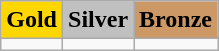<table class=wikitable>
<tr>
<td align=center bgcolor=gold> <strong>Gold</strong></td>
<td align=center bgcolor=silver> <strong>Silver</strong></td>
<td align=center bgcolor=cc9966> <strong>Bronze</strong></td>
</tr>
<tr>
<td></td>
<td></td>
<td></td>
</tr>
</table>
